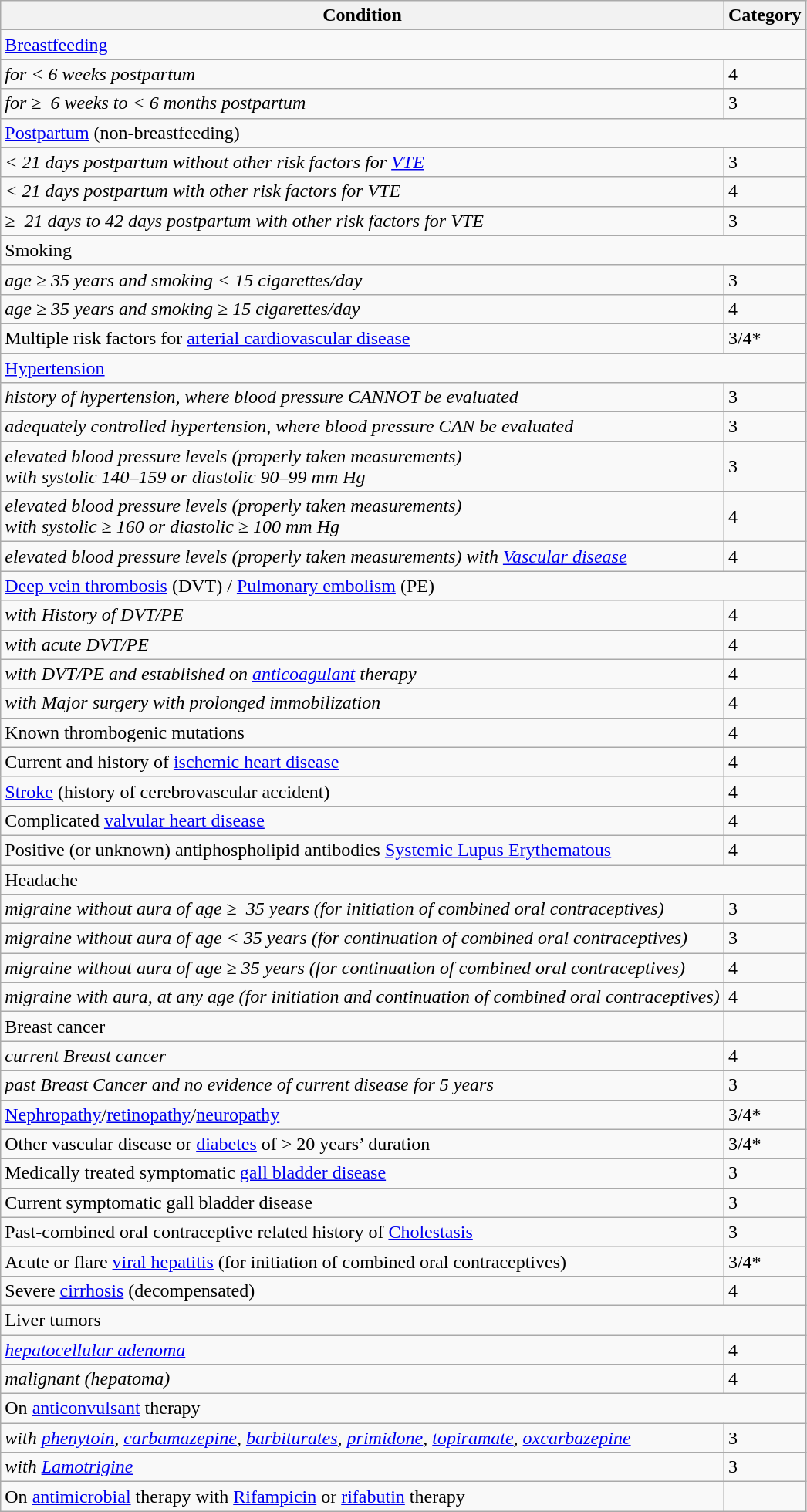<table class="wikitable">
<tr>
<th>Condition</th>
<th>Category</th>
</tr>
<tr>
<td colspan="2"><a href='#'>Breastfeeding</a></td>
</tr>
<tr>
<td><em>for < 6 weeks postpartum</em></td>
<td>4</td>
</tr>
<tr>
<td><em>for ≥  6 weeks to < 6 months postpartum</em></td>
<td>3</td>
</tr>
<tr>
<td colspan="2"><a href='#'>Postpartum</a> (non-breastfeeding)</td>
</tr>
<tr>
<td><em>< 21 days postpartum without other risk factors for <a href='#'>VTE</a></em></td>
<td>3</td>
</tr>
<tr>
<td><em>< 21 days postpartum with other risk factors for VTE</em></td>
<td>4</td>
</tr>
<tr>
<td><em>≥  21 days to 42 days postpartum with other risk factors for VTE</em></td>
<td>3</td>
</tr>
<tr>
<td colspan="2">Smoking</td>
</tr>
<tr>
<td><em>age ≥ 35 years and smoking < 15 cigarettes/day</em></td>
<td>3</td>
</tr>
<tr>
<td><em>age ≥ 35 years and smoking ≥ 15 cigarettes/day</em></td>
<td>4</td>
</tr>
<tr>
<td>Multiple risk factors for <a href='#'>arterial cardiovascular disease</a></td>
<td>3/4*</td>
</tr>
<tr>
<td colspan="2"><a href='#'>Hypertension</a></td>
</tr>
<tr>
<td><em>history of hypertension, where blood pressure CANNOT be evaluated</em></td>
<td>3</td>
</tr>
<tr>
<td><em>adequately controlled hypertension, where blood pressure CAN be evaluated</em></td>
<td>3</td>
</tr>
<tr>
<td><em>elevated blood pressure levels (properly taken measurements)</em><br><em>with systolic 140–159 or diastolic 90–99 mm Hg</em></td>
<td>3</td>
</tr>
<tr>
<td><em>elevated blood pressure levels (properly taken measurements)</em><br><em>with systolic ≥ 160 or diastolic ≥ 100 mm Hg</em></td>
<td>4</td>
</tr>
<tr>
<td><em>elevated blood pressure levels (properly taken measurements) with <a href='#'>Vascular disease</a></em></td>
<td>4</td>
</tr>
<tr>
<td colspan="2"><a href='#'>Deep vein thrombosis</a> (DVT) / <a href='#'>Pulmonary embolism</a> (PE)</td>
</tr>
<tr>
<td><em>with History of DVT/PE</em></td>
<td>4</td>
</tr>
<tr>
<td><em>with acute DVT/PE</em></td>
<td>4</td>
</tr>
<tr>
<td><em>with DVT/PE and established on <a href='#'>anticoagulant</a> therapy</em></td>
<td>4</td>
</tr>
<tr>
<td><em>with Major surgery with prolonged immobilization</em></td>
<td>4</td>
</tr>
<tr>
<td>Known thrombogenic mutations</td>
<td>4</td>
</tr>
<tr>
<td>Current and history of <a href='#'>ischemic heart disease</a></td>
<td>4</td>
</tr>
<tr>
<td><a href='#'>Stroke</a> (history of cerebrovascular accident)</td>
<td>4</td>
</tr>
<tr>
<td>Complicated <a href='#'>valvular heart disease</a></td>
<td>4</td>
</tr>
<tr>
<td>Positive (or unknown) antiphospholipid antibodies <a href='#'>Systemic Lupus Erythematous</a></td>
<td>4</td>
</tr>
<tr>
<td colspan="2">Headache</td>
</tr>
<tr>
<td><em>migraine without aura of age ≥  35 years (for initiation of combined oral contraceptives)</em></td>
<td>3</td>
</tr>
<tr>
<td><em>migraine without aura of age < 35 years (for continuation of combined oral contraceptives)</em></td>
<td>3</td>
</tr>
<tr>
<td><em>migraine without aura of age ≥ 35 years (for continuation of combined oral contraceptives)</em></td>
<td>4</td>
</tr>
<tr>
<td><em>migraine with aura, at any age (for initiation and continuation of combined oral contraceptives)</em></td>
<td>4</td>
</tr>
<tr>
<td>Breast cancer</td>
<td></td>
</tr>
<tr>
<td><em>current Breast cancer</em></td>
<td>4</td>
</tr>
<tr>
<td><em>past Breast Cancer and no evidence of current disease for 5 years</em></td>
<td>3</td>
</tr>
<tr>
<td><a href='#'>Nephropathy</a>/<a href='#'>retinopathy</a>/<a href='#'>neuropathy</a></td>
<td>3/4*</td>
</tr>
<tr>
<td>Other vascular disease or <a href='#'>diabetes</a> of > 20 years’ duration</td>
<td>3/4*</td>
</tr>
<tr>
<td>Medically treated symptomatic <a href='#'>gall bladder disease</a></td>
<td>3</td>
</tr>
<tr>
<td>Current symptomatic gall bladder disease</td>
<td>3</td>
</tr>
<tr>
<td>Past-combined oral contraceptive related history of <a href='#'>Cholestasis</a></td>
<td>3</td>
</tr>
<tr>
<td>Acute or flare <a href='#'>viral hepatitis</a> (for initiation of combined oral contraceptives)</td>
<td>3/4*</td>
</tr>
<tr>
<td>Severe <a href='#'>cirrhosis</a> (decompensated)</td>
<td>4</td>
</tr>
<tr>
<td colspan="2">Liver tumors</td>
</tr>
<tr>
<td><em><a href='#'>hepatocellular adenoma</a></em></td>
<td>4</td>
</tr>
<tr>
<td><em>malignant (hepatoma)</em></td>
<td>4</td>
</tr>
<tr>
<td colspan="2">On <a href='#'>anticonvulsant</a> therapy</td>
</tr>
<tr>
<td><em>with <a href='#'>phenytoin</a>, <a href='#'>carbamazepine</a>, <a href='#'>barbiturates</a>, <a href='#'>primidone</a>, <a href='#'>topiramate</a>, <a href='#'>oxcarbazepine</a></em></td>
<td>3</td>
</tr>
<tr>
<td><em>with <a href='#'>Lamotrigine</a></em></td>
<td>3</td>
</tr>
<tr>
<td>On <a href='#'>antimicrobial</a> therapy with <a href='#'>Rifampicin</a> or <a href='#'>rifabutin</a> therapy</td>
<td></td>
</tr>
</table>
